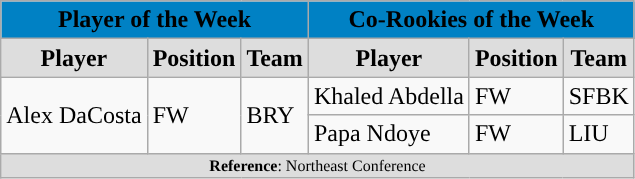<table class="wikitable">
<tr>
<th colspan="3" style="background:#0081C4;"><span>Player of the Week</span></th>
<th colspan="3" style="background:#0081C4;"><span>Co-Rookies of the Week</span></th>
</tr>
<tr>
<th style="background:#ddd;">Player</th>
<th style="background:#ddd;">Position</th>
<th style="background:#ddd;">Team</th>
<th style="background:#ddd;">Player</th>
<th style="background:#ddd;">Position</th>
<th style="background:#ddd;">Team</th>
</tr>
<tr>
<td rowspan=2>Alex DaCosta</td>
<td rowspan=2>FW</td>
<td rowspan=2>BRY</td>
<td>Khaled Abdella</td>
<td>FW</td>
<td !>SFBK</td>
</tr>
<tr>
<td>Papa Ndoye</td>
<td>FW</td>
<td !>LIU</td>
</tr>
<tr>
<td colspan="12"  style="font-size:8pt; text-align:center; background:#ddd;"><strong>Reference</strong>: Northeast Conference</td>
</tr>
</table>
